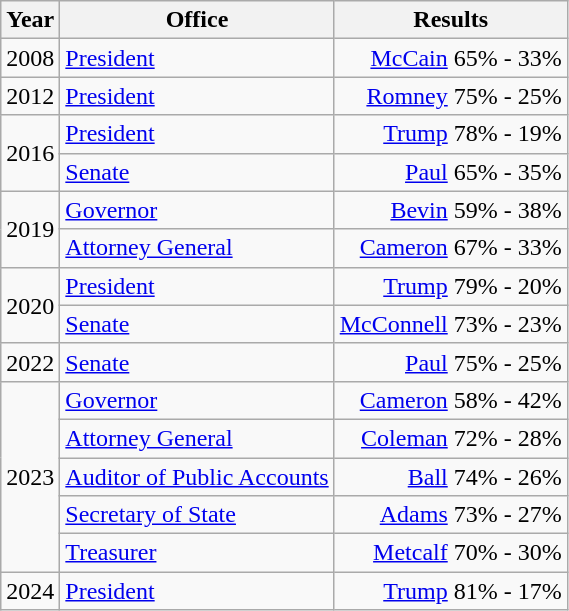<table class=wikitable>
<tr>
<th>Year</th>
<th>Office</th>
<th>Results</th>
</tr>
<tr>
<td>2008</td>
<td><a href='#'>President</a></td>
<td align="right" ><a href='#'>McCain</a> 65% - 33%</td>
</tr>
<tr>
<td>2012</td>
<td><a href='#'>President</a></td>
<td align="right" ><a href='#'>Romney</a> 75% - 25%</td>
</tr>
<tr>
<td rowspan=2>2016</td>
<td><a href='#'>President</a></td>
<td align="right" ><a href='#'>Trump</a> 78% - 19%</td>
</tr>
<tr>
<td><a href='#'>Senate</a></td>
<td align="right" ><a href='#'>Paul</a> 65% - 35%</td>
</tr>
<tr>
<td rowspan=2>2019</td>
<td><a href='#'>Governor</a></td>
<td align="right" ><a href='#'>Bevin</a> 59% - 38%</td>
</tr>
<tr>
<td><a href='#'>Attorney General</a></td>
<td align="right" ><a href='#'>Cameron</a> 67% - 33%</td>
</tr>
<tr>
<td rowspan=2>2020</td>
<td><a href='#'>President</a></td>
<td align="right" ><a href='#'>Trump</a> 79% - 20%</td>
</tr>
<tr>
<td><a href='#'>Senate</a></td>
<td align="right" ><a href='#'>McConnell</a> 73% - 23%</td>
</tr>
<tr>
<td>2022</td>
<td><a href='#'>Senate</a></td>
<td align="right" ><a href='#'>Paul</a> 75% - 25%</td>
</tr>
<tr>
<td rowspan=5>2023</td>
<td><a href='#'>Governor</a></td>
<td align="right" ><a href='#'>Cameron</a> 58% - 42%</td>
</tr>
<tr>
<td><a href='#'>Attorney General</a></td>
<td align="right" ><a href='#'>Coleman</a> 72% - 28%</td>
</tr>
<tr>
<td><a href='#'>Auditor of Public Accounts</a></td>
<td align="right" ><a href='#'>Ball</a> 74% - 26%</td>
</tr>
<tr>
<td><a href='#'>Secretary of State</a></td>
<td align="right" ><a href='#'>Adams</a> 73% - 27%</td>
</tr>
<tr>
<td><a href='#'>Treasurer</a></td>
<td align="right" ><a href='#'>Metcalf</a> 70% - 30%</td>
</tr>
<tr>
<td>2024</td>
<td><a href='#'>President</a></td>
<td align="right" ><a href='#'>Trump</a> 81% - 17%</td>
</tr>
</table>
